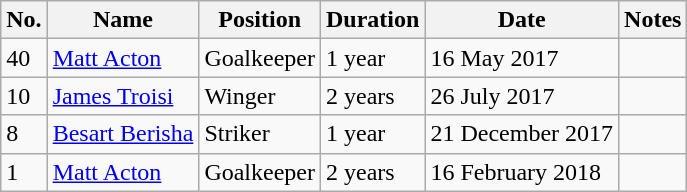<table class="wikitable">
<tr>
<th>No.</th>
<th>Name</th>
<th>Position</th>
<th>Duration</th>
<th>Date</th>
<th>Notes</th>
</tr>
<tr>
<td>40</td>
<td><a href='#'>Matt Acton</a></td>
<td>Goalkeeper</td>
<td>1 year</td>
<td>16 May 2017</td>
<td></td>
</tr>
<tr>
<td>10</td>
<td><a href='#'>James Troisi</a></td>
<td>Winger</td>
<td>2 years</td>
<td>26 July 2017</td>
<td></td>
</tr>
<tr>
<td>8</td>
<td> <a href='#'>Besart Berisha</a></td>
<td>Striker</td>
<td>1 year</td>
<td>21 December 2017</td>
<td></td>
</tr>
<tr>
<td>1</td>
<td><a href='#'>Matt Acton</a></td>
<td>Goalkeeper</td>
<td>2 years</td>
<td>16 February 2018</td>
<td></td>
</tr>
</table>
